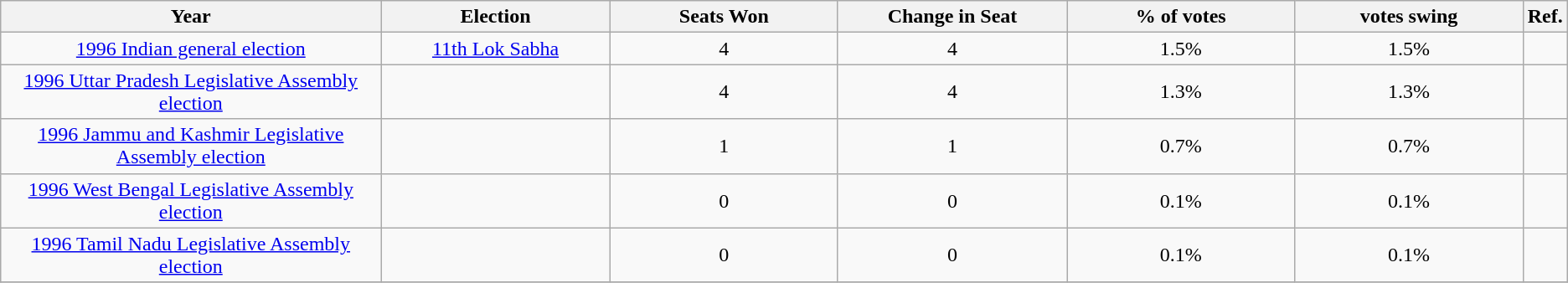<table class="wikitable sortable">
<tr>
<th style="width:25%;">Year</th>
<th style="width:15%;">Election</th>
<th style="width:15%;">Seats Won</th>
<th style="width:15%;">Change in Seat</th>
<th style="width:15%;">% of votes</th>
<th style="width:15%;">votes swing</th>
<th class="unsortable">Ref.</th>
</tr>
<tr style="text-align:center;">
<td><a href='#'>1996 Indian general election</a></td>
<td><a href='#'>11th Lok Sabha</a></td>
<td>4</td>
<td> 4</td>
<td>1.5%</td>
<td>1.5%</td>
<td></td>
</tr>
<tr style="text-align:center;">
<td><a href='#'>1996 Uttar Pradesh Legislative Assembly election</a></td>
<td></td>
<td>4</td>
<td> 4</td>
<td>1.3%</td>
<td>1.3%</td>
<td></td>
</tr>
<tr style="text-align:center;">
<td><a href='#'>1996 Jammu and Kashmir Legislative Assembly election</a></td>
<td></td>
<td>1</td>
<td> 1</td>
<td>0.7%</td>
<td>0.7%</td>
<td></td>
</tr>
<tr style="text-align:center;">
<td><a href='#'>1996 West Bengal Legislative Assembly election</a></td>
<td></td>
<td>0</td>
<td> 0</td>
<td>0.1%</td>
<td>0.1%</td>
<td></td>
</tr>
<tr style="text-align:center;">
<td><a href='#'>1996 Tamil Nadu Legislative Assembly election</a></td>
<td></td>
<td>0</td>
<td> 0</td>
<td>0.1%</td>
<td>0.1%</td>
<td></td>
</tr>
<tr style="text-align:center;">
</tr>
</table>
